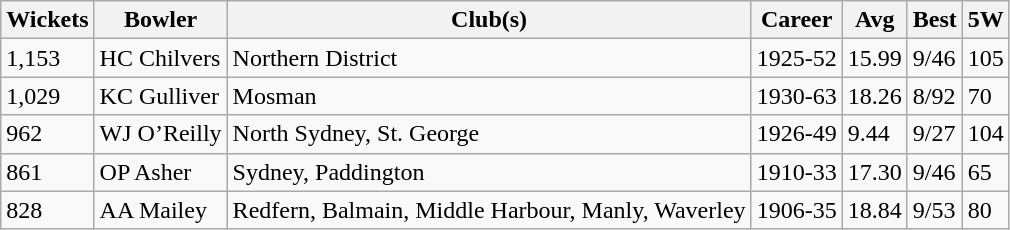<table class="wikitable">
<tr>
<th>Wickets</th>
<th>Bowler</th>
<th>Club(s)</th>
<th>Career</th>
<th>Avg</th>
<th>Best</th>
<th>5W</th>
</tr>
<tr>
<td>1,153</td>
<td>HC Chilvers</td>
<td>Northern District</td>
<td>1925-52</td>
<td>15.99</td>
<td>9/46</td>
<td>105</td>
</tr>
<tr>
<td>1,029</td>
<td>KC Gulliver</td>
<td>Mosman</td>
<td>1930-63</td>
<td>18.26</td>
<td>8/92</td>
<td>70</td>
</tr>
<tr>
<td>962</td>
<td>WJ O’Reilly</td>
<td>North Sydney, St. George</td>
<td>1926-49</td>
<td>9.44</td>
<td>9/27</td>
<td>104</td>
</tr>
<tr>
<td>861</td>
<td>OP Asher</td>
<td>Sydney, Paddington</td>
<td>1910-33</td>
<td>17.30</td>
<td>9/46</td>
<td>65</td>
</tr>
<tr>
<td>828</td>
<td>AA Mailey</td>
<td>Redfern, Balmain, Middle Harbour, Manly, Waverley</td>
<td>1906-35</td>
<td>18.84</td>
<td>9/53</td>
<td>80</td>
</tr>
</table>
